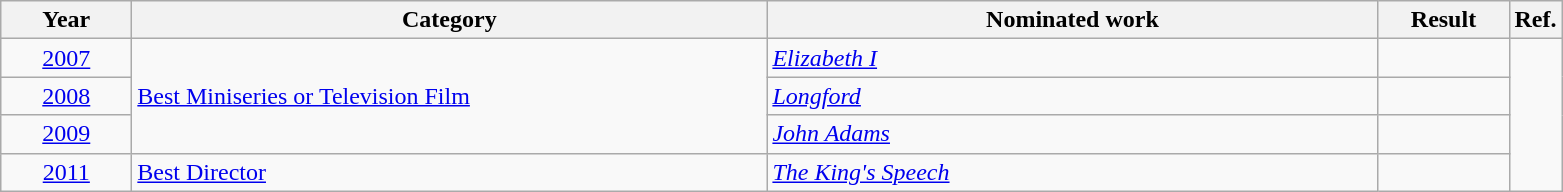<table class=wikitable>
<tr>
<th scope="col" style="width:5em;">Year</th>
<th scope="col" style="width:26em;">Category</th>
<th scope="col" style="width:25em;">Nominated work</th>
<th scope="col" style="width:5em;">Result</th>
<th>Ref.</th>
</tr>
<tr>
<td style="text-align:center;"><a href='#'>2007</a></td>
<td rowspan="3"><a href='#'>Best Miniseries or Television Film</a></td>
<td><em><a href='#'>Elizabeth I</a></em></td>
<td></td>
<td rowspan="4"></td>
</tr>
<tr>
<td style="text-align:center;"><a href='#'>2008</a></td>
<td><em><a href='#'>Longford</a></em></td>
<td></td>
</tr>
<tr>
<td style="text-align:center;"><a href='#'>2009</a></td>
<td><em><a href='#'>John Adams</a></em></td>
<td></td>
</tr>
<tr>
<td style="text-align:center;"><a href='#'>2011</a></td>
<td><a href='#'>Best Director</a></td>
<td><em><a href='#'>The King's Speech</a></em></td>
<td></td>
</tr>
</table>
